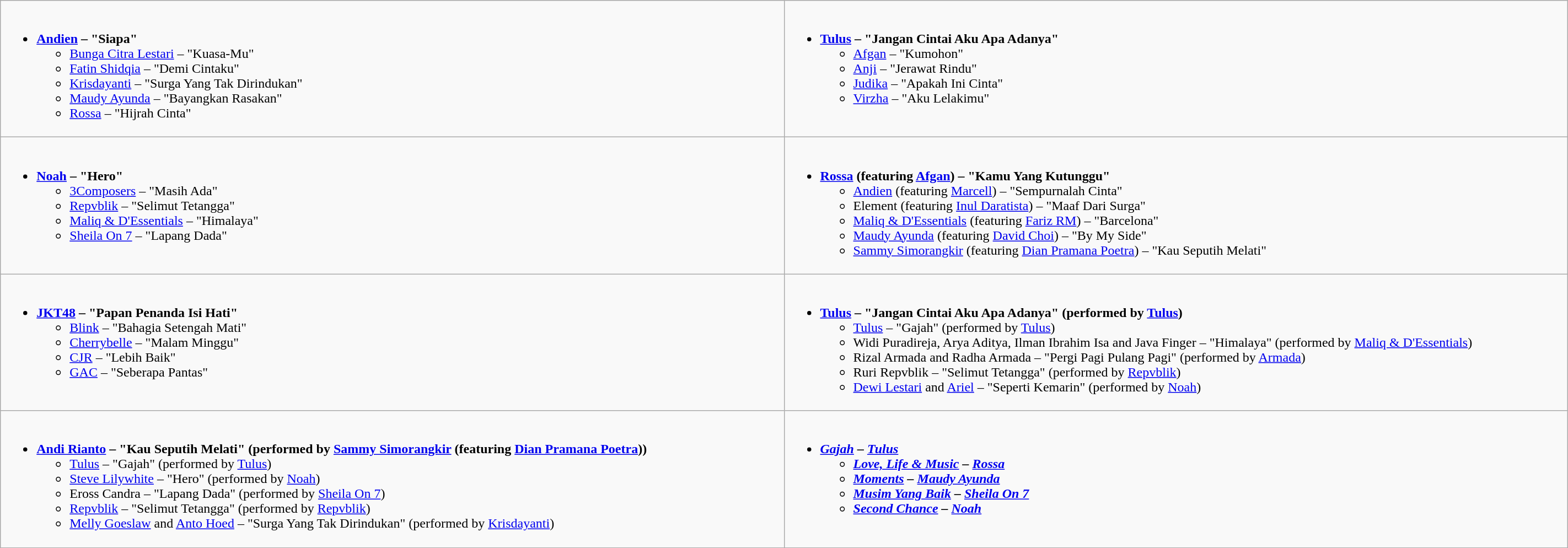<table class=wikitable style="width:150%">
<tr>
<td valign="top" width="50%"><br><ul><li><strong><a href='#'>Andien</a> – "Siapa"</strong><ul><li><a href='#'>Bunga Citra Lestari</a> – "Kuasa-Mu"</li><li><a href='#'>Fatin Shidqia</a> – "Demi Cintaku"</li><li><a href='#'>Krisdayanti</a> – "Surga Yang Tak Dirindukan"</li><li><a href='#'>Maudy Ayunda</a> – "Bayangkan Rasakan"</li><li><a href='#'>Rossa</a> – "Hijrah Cinta"</li></ul></li></ul></td>
<td valign="top" width="50%"><br><ul><li><strong><a href='#'>Tulus</a> – "Jangan Cintai Aku Apa Adanya"</strong><ul><li><a href='#'>Afgan</a> – "Kumohon"</li><li><a href='#'>Anji</a> – "Jerawat Rindu"</li><li><a href='#'>Judika</a> – "Apakah Ini Cinta"</li><li><a href='#'>Virzha</a> – "Aku Lelakimu"</li></ul></li></ul></td>
</tr>
<tr>
<td valign="top" width="50%"><br><ul><li><strong><a href='#'>Noah</a> – "Hero"</strong><ul><li><a href='#'>3Composers</a> – "Masih Ada"</li><li><a href='#'>Repvblik</a> – "Selimut Tetangga"</li><li><a href='#'>Maliq & D'Essentials</a> – "Himalaya"</li><li><a href='#'>Sheila On 7</a> – "Lapang Dada"</li></ul></li></ul></td>
<td valign="top" width="50%"><br><ul><li><strong><a href='#'>Rossa</a> (featuring <a href='#'>Afgan</a>) – "Kamu Yang Kutunggu"</strong><ul><li><a href='#'>Andien</a> (featuring <a href='#'>Marcell</a>) – "Sempurnalah Cinta"</li><li>Element (featuring <a href='#'>Inul Daratista</a>) – "Maaf Dari Surga"</li><li><a href='#'>Maliq & D'Essentials</a> (featuring <a href='#'>Fariz RM</a>) – "Barcelona"</li><li><a href='#'>Maudy Ayunda</a> (featuring <a href='#'>David Choi</a>) – "By My Side"</li><li><a href='#'>Sammy Simorangkir</a> (featuring <a href='#'>Dian Pramana Poetra</a>) – "Kau Seputih Melati"</li></ul></li></ul></td>
</tr>
<tr>
<td valign="top" width="50%"><br><ul><li><strong><a href='#'>JKT48</a> – "Papan Penanda Isi Hati"</strong><ul><li><a href='#'>Blink</a> – "Bahagia Setengah Mati"</li><li><a href='#'>Cherrybelle</a> – "Malam Minggu"</li><li><a href='#'>CJR</a> – "Lebih Baik"</li><li><a href='#'>GAC</a> – "Seberapa Pantas"</li></ul></li></ul></td>
<td valign="top" width="50%"><br><ul><li><strong><a href='#'>Tulus</a> – "Jangan Cintai Aku Apa Adanya" (performed by <a href='#'>Tulus</a>)</strong><ul><li><a href='#'>Tulus</a> – "Gajah" (performed by <a href='#'>Tulus</a>)</li><li>Widi Puradireja, Arya Aditya, Ilman Ibrahim Isa and Java Finger – "Himalaya" (performed by <a href='#'>Maliq & D'Essentials</a>)</li><li>Rizal Armada and Radha Armada – "Pergi Pagi Pulang Pagi" (performed by <a href='#'>Armada</a>)</li><li>Ruri Repvblik – "Selimut Tetangga" (performed by <a href='#'>Repvblik</a>)</li><li><a href='#'>Dewi Lestari</a> and <a href='#'>Ariel</a> – "Seperti Kemarin" (performed by <a href='#'>Noah</a>)</li></ul></li></ul></td>
</tr>
<tr>
<td valign="top" width="50%"><br><ul><li><strong><a href='#'>Andi Rianto</a> – "Kau Seputih Melati" (performed by <a href='#'>Sammy Simorangkir</a> (featuring <a href='#'>Dian Pramana Poetra</a>))</strong><ul><li><a href='#'>Tulus</a> – "Gajah" (performed by <a href='#'>Tulus</a>)</li><li><a href='#'>Steve Lilywhite</a> – "Hero" (performed by <a href='#'>Noah</a>)</li><li>Eross Candra – "Lapang Dada" (performed by <a href='#'>Sheila On 7</a>)</li><li><a href='#'>Repvblik</a> – "Selimut Tetangga" (performed by <a href='#'>Repvblik</a>)</li><li><a href='#'>Melly Goeslaw</a> and <a href='#'>Anto Hoed</a> – "Surga Yang Tak Dirindukan" (performed by <a href='#'>Krisdayanti</a>)</li></ul></li></ul></td>
<td valign="top" width="50%"><br><ul><li><strong><em><a href='#'>Gajah</a><em> – <a href='#'>Tulus</a><strong><ul><li></em><a href='#'>Love, Life & Music</a><em> – <a href='#'>Rossa</a></li><li></em><a href='#'>Moments</a><em> – <a href='#'>Maudy Ayunda</a></li><li></em><a href='#'>Musim Yang Baik</a><em> – <a href='#'>Sheila On 7</a></li><li></em><a href='#'>Second Chance</a><em> – <a href='#'>Noah</a></li></ul></li></ul></td>
</tr>
<tr>
</tr>
</table>
